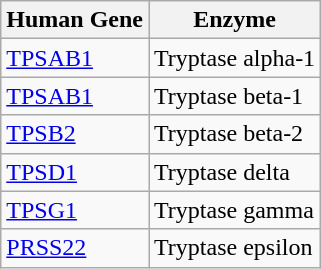<table class="wikitable">
<tr>
<th>Human Gene</th>
<th>Enzyme</th>
</tr>
<tr>
<td><a href='#'>TPSAB1</a></td>
<td>Tryptase alpha-1</td>
</tr>
<tr>
<td><a href='#'>TPSAB1</a></td>
<td>Tryptase beta-1</td>
</tr>
<tr>
<td><a href='#'>TPSB2</a></td>
<td>Tryptase beta-2</td>
</tr>
<tr>
<td><a href='#'>TPSD1</a></td>
<td>Tryptase delta</td>
</tr>
<tr>
<td><a href='#'>TPSG1</a></td>
<td>Tryptase gamma</td>
</tr>
<tr>
<td><a href='#'>PRSS22</a></td>
<td>Tryptase epsilon</td>
</tr>
</table>
